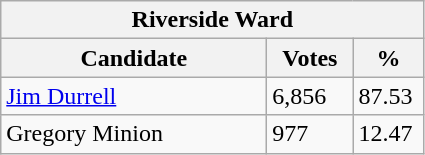<table class="wikitable">
<tr>
<th colspan="3">Riverside Ward</th>
</tr>
<tr>
<th style="width: 170px">Candidate</th>
<th style="width: 50px">Votes</th>
<th style="width: 40px">%</th>
</tr>
<tr>
<td><a href='#'>Jim Durrell</a></td>
<td>6,856</td>
<td>87.53</td>
</tr>
<tr>
<td>Gregory Minion</td>
<td>977</td>
<td>12.47</td>
</tr>
</table>
